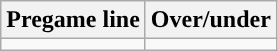<table class="wikitable">
<tr align="center">
<th>Pregame line</th>
<th>Over/under</th>
</tr>
<tr align="center">
<td></td>
<td></td>
</tr>
</table>
